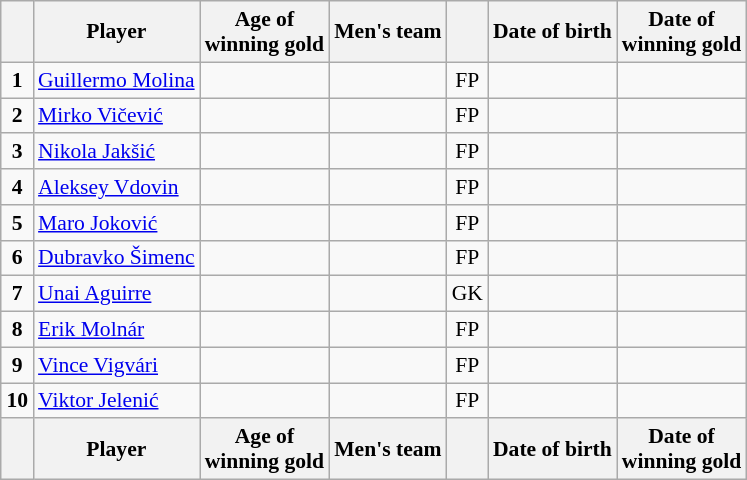<table class="wikitable sortable" style="text-align: center; font-size: 90%; margin-left: 1em;">
<tr>
<th></th>
<th>Player</th>
<th>Age of<br>winning gold</th>
<th>Men's team</th>
<th></th>
<th>Date of birth</th>
<th>Date of<br>winning gold</th>
</tr>
<tr>
<td><strong>1</strong></td>
<td style="text-align: left;" data-sort-value="Molina, Guillermo"><a href='#'>Guillermo Molina</a></td>
<td style="text-align: left;"><strong></strong></td>
<td style="text-align: left;"></td>
<td>FP</td>
<td style="text-align: right;"></td>
<td style="text-align: right;"></td>
</tr>
<tr>
<td><strong>2</strong></td>
<td style="text-align: left;" data-sort-value="Vičević, Mirko"><a href='#'>Mirko Vičević</a></td>
<td style="text-align: left;"><strong></strong></td>
<td style="text-align: left;"></td>
<td>FP</td>
<td style="text-align: right;"></td>
<td style="text-align: right;"></td>
</tr>
<tr>
<td><strong>3</strong></td>
<td style="text-align: left;" data-sort-value="Jakšić, Nikola"><a href='#'>Nikola Jakšić</a></td>
<td style="text-align: left;"><strong></strong></td>
<td style="text-align: left;"></td>
<td>FP</td>
<td style="text-align: right;"></td>
<td style="text-align: right;"></td>
</tr>
<tr>
<td><strong>4</strong></td>
<td style="text-align: left;" data-sort-value="Vdovin, Aleksey"><a href='#'>Aleksey Vdovin</a></td>
<td style="text-align: left;"><strong></strong></td>
<td style="text-align: left;"></td>
<td>FP</td>
<td style="text-align: right;"></td>
<td style="text-align: right;"></td>
</tr>
<tr>
<td><strong>5</strong></td>
<td style="text-align: left;" data-sort-value="Joković, Maro"><a href='#'>Maro Joković</a></td>
<td style="text-align: left;"><strong></strong></td>
<td style="text-align: left;"></td>
<td>FP</td>
<td style="text-align: right;"></td>
<td style="text-align: right;"></td>
</tr>
<tr>
<td><strong>6</strong></td>
<td style="text-align: left;" data-sort-value="Šimenc, Dubravko"><a href='#'>Dubravko Šimenc</a></td>
<td style="text-align: left;"><strong></strong></td>
<td style="text-align: left;"></td>
<td>FP</td>
<td style="text-align: right;"></td>
<td style="text-align: right;"></td>
</tr>
<tr>
<td><strong>7</strong></td>
<td style="text-align: left;" data-sort-value="Aguirre, Unai"><a href='#'>Unai Aguirre</a></td>
<td style="text-align: left;"><strong></strong></td>
<td style="text-align: left;"></td>
<td>GK</td>
<td style="text-align: right;"></td>
<td style="text-align: right;"></td>
</tr>
<tr>
<td><strong>8</strong></td>
<td style="text-align: left;" data-sort-value="Molnár, Erik"><a href='#'>Erik Molnár</a></td>
<td style="text-align: left;"><strong></strong></td>
<td style="text-align: left;"></td>
<td>FP</td>
<td style="text-align: right;"></td>
<td style="text-align: right;"></td>
</tr>
<tr>
<td><strong>9</strong></td>
<td style="text-align: left;" data-sort-value="Vigvári, Vince"><a href='#'>Vince Vigvári</a></td>
<td style="text-align: left;"><strong></strong></td>
<td style="text-align: left;"></td>
<td>FP</td>
<td style="text-align: right;"></td>
<td style="text-align: right;"></td>
</tr>
<tr>
<td><strong>10</strong></td>
<td style="text-align: left;" data-sort-value="Jelenić, Viktor"><a href='#'>Viktor Jelenić</a></td>
<td style="text-align: left;"><strong></strong></td>
<td style="text-align: left;"></td>
<td>FP</td>
<td style="text-align: right;"></td>
<td style="text-align: right;"></td>
</tr>
<tr>
<th></th>
<th>Player</th>
<th>Age of<br>winning gold</th>
<th>Men's team</th>
<th></th>
<th>Date of birth</th>
<th>Date of<br>winning gold</th>
</tr>
</table>
